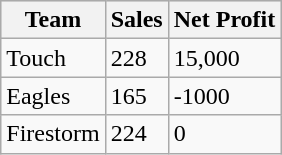<table class="wikitable">
<tr style="background:#e0e0e0;">
<th>Team</th>
<th>Sales</th>
<th>Net Profit</th>
</tr>
<tr style="background:#f9f9f9;">
<td>Touch</td>
<td>228</td>
<td>15,000</td>
</tr>
<tr style="background:#f9f9f9;">
<td>Eagles</td>
<td>165</td>
<td>-1000</td>
</tr>
<tr style="background:#f9f9f9;">
<td>Firestorm</td>
<td>224</td>
<td>0</td>
</tr>
</table>
